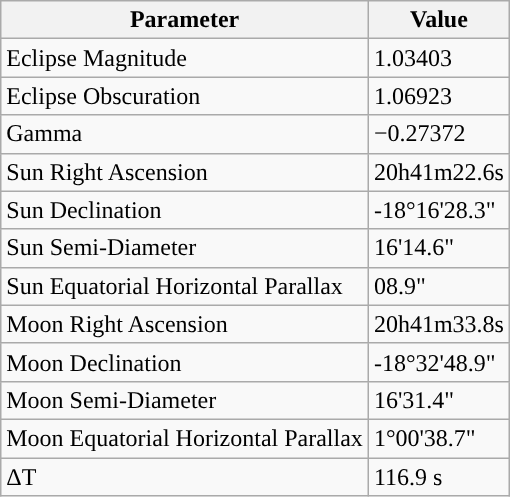<table class="wikitable">
<tr>
<th>Parameter</th>
<th>Value</th>
</tr>
<tr>
<td>Eclipse Magnitude</td>
<td>1.03403</td>
</tr>
<tr>
<td>Eclipse Obscuration</td>
<td>1.06923</td>
</tr>
<tr>
<td>Gamma</td>
<td>−0.27372</td>
</tr>
<tr>
<td>Sun Right Ascension</td>
<td>20h41m22.6s</td>
</tr>
<tr>
<td>Sun Declination</td>
<td>-18°16'28.3"</td>
</tr>
<tr>
<td>Sun Semi-Diameter</td>
<td>16'14.6"</td>
</tr>
<tr>
<td>Sun Equatorial Horizontal Parallax</td>
<td>08.9"</td>
</tr>
<tr>
<td>Moon Right Ascension</td>
<td>20h41m33.8s</td>
</tr>
<tr>
<td>Moon Declination</td>
<td>-18°32'48.9"</td>
</tr>
<tr>
<td>Moon Semi-Diameter</td>
<td>16'31.4"</td>
</tr>
<tr>
<td>Moon Equatorial Horizontal Parallax</td>
<td>1°00'38.7"</td>
</tr>
<tr>
<td>ΔT</td>
<td>116.9 s</td>
</tr>
</table>
